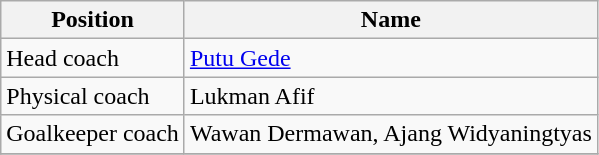<table class="wikitable">
<tr>
<th>Position</th>
<th>Name</th>
</tr>
<tr>
<td>Head coach</td>
<td> <a href='#'>Putu Gede</a></td>
</tr>
<tr>
<td>Physical coach</td>
<td> Lukman Afif</td>
</tr>
<tr>
<td>Goalkeeper coach</td>
<td> Wawan Dermawan, Ajang Widyaningtyas</td>
</tr>
<tr>
</tr>
</table>
